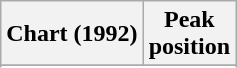<table class="wikitable plainrowheaders sortable" style="text-align:center;">
<tr>
<th scope="col">Chart (1992)</th>
<th scope="col">Peak<br>position</th>
</tr>
<tr>
</tr>
<tr>
</tr>
</table>
